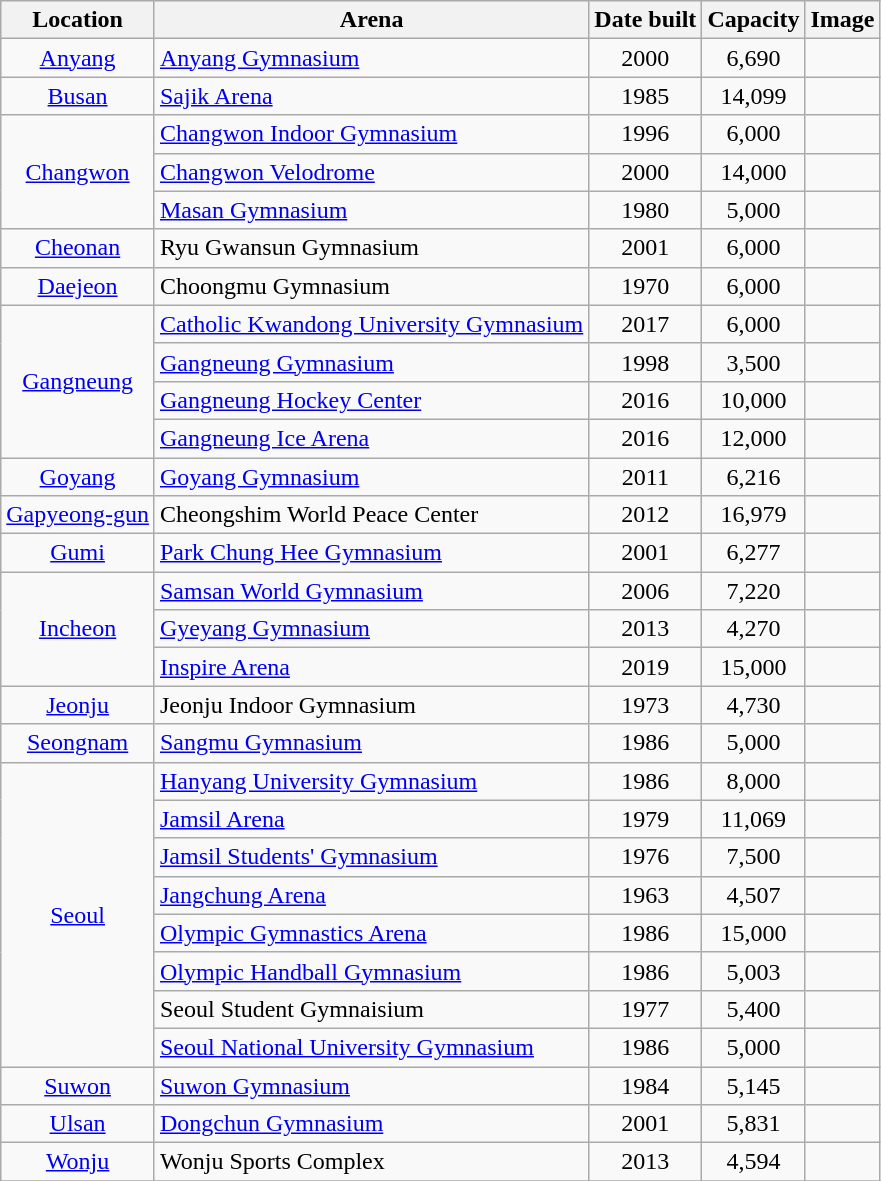<table class="wikitable sortable">
<tr>
<th>Location</th>
<th>Arena</th>
<th>Date built</th>
<th>Capacity</th>
<th>Image</th>
</tr>
<tr>
<td align="center"><a href='#'>Anyang</a></td>
<td><a href='#'>Anyang Gymnasium</a></td>
<td align="center">2000</td>
<td align="center">6,690</td>
<td></td>
</tr>
<tr>
<td align="center"><a href='#'>Busan</a></td>
<td><a href='#'>Sajik Arena</a></td>
<td align="center">1985</td>
<td align="center">14,099</td>
<td></td>
</tr>
<tr>
<td rowspan="3" align="center"><a href='#'>Changwon</a></td>
<td><a href='#'>Changwon Indoor Gymnasium</a></td>
<td align="center">1996</td>
<td align="center">6,000</td>
<td></td>
</tr>
<tr>
<td><a href='#'>Changwon Velodrome</a></td>
<td align="center">2000</td>
<td align="center">14,000</td>
<td></td>
</tr>
<tr>
<td><a href='#'>Masan Gymnasium</a></td>
<td align="center">1980</td>
<td align="center">5,000</td>
<td></td>
</tr>
<tr>
<td align="center"><a href='#'>Cheonan</a></td>
<td>Ryu Gwansun Gymnasium</td>
<td align="center">2001</td>
<td align="center">6,000</td>
<td></td>
</tr>
<tr>
<td align="center"><a href='#'>Daejeon</a></td>
<td>Choongmu Gymnasium</td>
<td align="center">1970</td>
<td align="center">6,000</td>
<td></td>
</tr>
<tr>
<td rowspan="4" align="center"><a href='#'>Gangneung</a></td>
<td><a href='#'>Catholic Kwandong University Gymnasium</a></td>
<td align="center">2017</td>
<td align="center">6,000</td>
<td></td>
</tr>
<tr>
<td><a href='#'>Gangneung Gymnasium</a></td>
<td align="center">1998</td>
<td align="center">3,500</td>
<td></td>
</tr>
<tr>
<td><a href='#'>Gangneung Hockey Center</a></td>
<td align="center">2016</td>
<td align="center">10,000</td>
<td></td>
</tr>
<tr>
<td><a href='#'>Gangneung Ice Arena</a></td>
<td align="center">2016</td>
<td align="center">12,000</td>
<td></td>
</tr>
<tr>
<td align="center"><a href='#'>Goyang</a></td>
<td><a href='#'>Goyang Gymnasium</a></td>
<td align="center">2011</td>
<td align="center">6,216</td>
<td></td>
</tr>
<tr>
<td align="center"><a href='#'>Gapyeong-gun</a></td>
<td>Cheongshim World Peace Center</td>
<td align="center">2012</td>
<td align="center">16,979</td>
<td></td>
</tr>
<tr>
<td align="center"><a href='#'>Gumi</a></td>
<td><a href='#'>Park Chung Hee Gymnasium</a></td>
<td align="center">2001</td>
<td align="center">6,277</td>
<td></td>
</tr>
<tr>
<td rowspan="3" align="center"><a href='#'>Incheon</a></td>
<td><a href='#'>Samsan World Gymnasium</a></td>
<td align="center">2006</td>
<td align="center">7,220</td>
<td></td>
</tr>
<tr>
<td><a href='#'>Gyeyang Gymnasium</a></td>
<td align="center">2013</td>
<td align="center">4,270</td>
<td></td>
</tr>
<tr>
<td><a href='#'>Inspire Arena</a></td>
<td align="center">2019</td>
<td align="center">15,000</td>
<td></td>
</tr>
<tr>
<td align="center"><a href='#'>Jeonju</a></td>
<td>Jeonju Indoor Gymnasium</td>
<td align="center">1973</td>
<td align="center">4,730</td>
<td></td>
</tr>
<tr>
<td align="center"><a href='#'>Seongnam</a></td>
<td><a href='#'>Sangmu Gymnasium</a></td>
<td align="center">1986</td>
<td align="center">5,000</td>
<td></td>
</tr>
<tr>
<td rowspan="8" align="center"><a href='#'>Seoul</a></td>
<td><a href='#'>Hanyang University Gymnasium</a></td>
<td align="center">1986</td>
<td align="center">8,000</td>
<td></td>
</tr>
<tr>
<td><a href='#'>Jamsil Arena</a></td>
<td align="center">1979</td>
<td align="center">11,069</td>
<td></td>
</tr>
<tr>
<td><a href='#'>Jamsil Students' Gymnasium</a></td>
<td align="center">1976</td>
<td align="center">7,500</td>
<td></td>
</tr>
<tr>
<td><a href='#'>Jangchung Arena</a></td>
<td align="center">1963</td>
<td align="center">4,507</td>
<td></td>
</tr>
<tr>
<td><a href='#'>Olympic Gymnastics Arena</a></td>
<td align="center">1986</td>
<td align="center">15,000</td>
<td></td>
</tr>
<tr>
<td><a href='#'>Olympic Handball Gymnasium</a></td>
<td align="center">1986</td>
<td align="center">5,003</td>
<td></td>
</tr>
<tr>
<td>Seoul Student Gymnaisium</td>
<td align="center">1977</td>
<td align="center">5,400</td>
<td></td>
</tr>
<tr>
<td><a href='#'>Seoul National University Gymnasium</a></td>
<td align="center">1986</td>
<td align="center">5,000</td>
<td></td>
</tr>
<tr>
<td align="center"><a href='#'>Suwon</a></td>
<td><a href='#'>Suwon Gymnasium</a></td>
<td align="center">1984</td>
<td align="center">5,145</td>
<td></td>
</tr>
<tr>
<td align="center"><a href='#'>Ulsan</a></td>
<td><a href='#'>Dongchun Gymnasium</a></td>
<td align="center">2001</td>
<td align="center">5,831</td>
<td></td>
</tr>
<tr>
<td align="center"><a href='#'>Wonju</a></td>
<td>Wonju Sports Complex</td>
<td align="center">2013</td>
<td align="center">4,594</td>
<td></td>
</tr>
<tr>
</tr>
</table>
